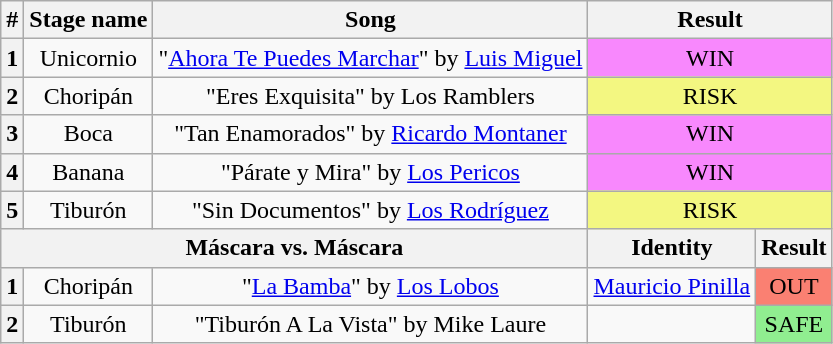<table class="wikitable plainrowheaders" style="text-align: center;">
<tr>
<th>#</th>
<th>Stage name</th>
<th>Song</th>
<th colspan=2>Result</th>
</tr>
<tr>
<th>1</th>
<td>Unicornio</td>
<td>"<a href='#'>Ahora Te Puedes Marchar</a>" by <a href='#'>Luis Miguel</a></td>
<td colspan=2 bgcolor=#F888FD>WIN</td>
</tr>
<tr>
<th>2</th>
<td>Choripán</td>
<td>"Eres Exquisita" by Los Ramblers</td>
<td colspan=2 bgcolor=#F3F781>RISK</td>
</tr>
<tr>
<th>3</th>
<td>Boca</td>
<td>"Tan Enamorados" by <a href='#'>Ricardo Montaner</a></td>
<td colspan=2 bgcolor=#F888FD>WIN</td>
</tr>
<tr>
<th>4</th>
<td>Banana</td>
<td>"Párate y Mira" by <a href='#'>Los Pericos</a></td>
<td colspan=2 bgcolor=#F888FD>WIN</td>
</tr>
<tr>
<th>5</th>
<td>Tiburón</td>
<td>"Sin Documentos" by <a href='#'>Los Rodríguez</a></td>
<td colspan=2 bgcolor=#F3F781>RISK</td>
</tr>
<tr>
<th colspan="3">Máscara vs. Máscara</th>
<th>Identity</th>
<th>Result</th>
</tr>
<tr>
<th>1</th>
<td>Choripán</td>
<td>"<a href='#'>La Bamba</a>" by <a href='#'>Los Lobos</a></td>
<td><a href='#'>Mauricio Pinilla</a></td>
<td bgcolor=salmon>OUT</td>
</tr>
<tr>
<th>2</th>
<td>Tiburón</td>
<td>"Tiburón A La Vista" by Mike Laure</td>
<td></td>
<td bgcolor=lightgreen>SAFE</td>
</tr>
</table>
